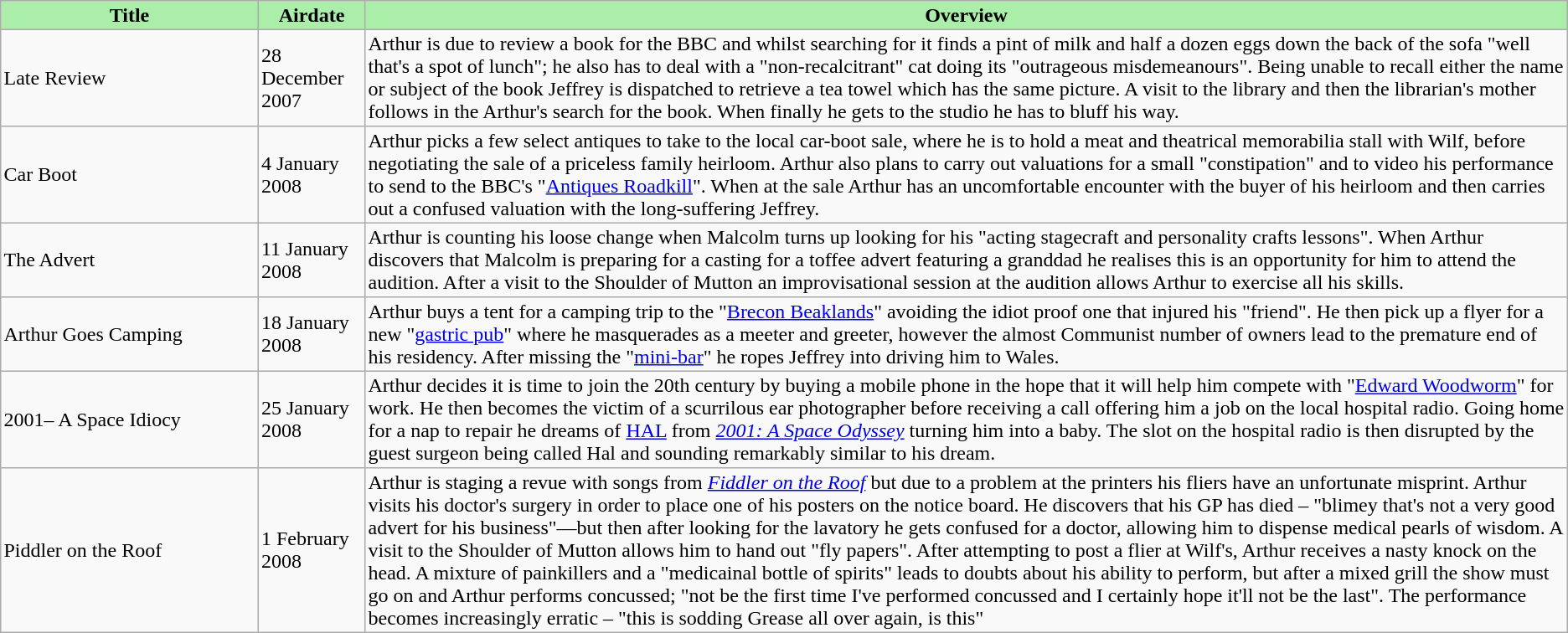<table border="2" cellpadding="2" cellspacing="0" style="margin: 0 1em 0 0; background: #f9f9f9; border: 1px #aaa solid; border-collapse: collapse; font-size: 100%;">
<tr style="background:#aaeeaa">
<th width="200px">Title</th>
<th width="80px">Airdate</th>
<th>Overview</th>
</tr>
<tr>
<td>Late Review</td>
<td>28 December 2007</td>
<td>Arthur is due to review a book for the BBC and whilst searching for it finds a pint of milk and half a dozen eggs down the back of the sofa "well that's a spot of lunch"; he also has to deal with a "non-recalcitrant" cat doing its "outrageous misdemeanours". Being unable to recall either the name or subject of the book Jeffrey is dispatched to retrieve a tea towel which has the same picture. A visit to the library and then the librarian's mother follows in the Arthur's search for the book. When finally he gets to the studio he has to bluff his way.</td>
</tr>
<tr>
<td>Car Boot</td>
<td>4 January 2008</td>
<td>Arthur picks a few select antiques to take to the local car-boot sale, where he is to hold a meat and theatrical memorabilia stall with Wilf, before negotiating the sale of a priceless family heirloom. Arthur also plans to carry out valuations for a small "constipation" and to video his performance to send to the BBC's "<a href='#'>Antiques Roadkill</a>". When at the sale Arthur has an uncomfortable encounter with the buyer of his heirloom and then carries out a confused valuation with the long-suffering Jeffrey.</td>
</tr>
<tr>
<td>The Advert</td>
<td>11 January 2008</td>
<td>Arthur is counting his loose change when Malcolm turns up looking for his "acting stagecraft and personality crafts lessons". When Arthur discovers that Malcolm is preparing for a casting for a toffee advert featuring a granddad he realises this is an opportunity for him to attend the audition. After a visit to the Shoulder of Mutton an improvisational session at the audition allows Arthur to exercise all his skills.</td>
</tr>
<tr>
<td>Arthur Goes Camping</td>
<td>18 January 2008</td>
<td>Arthur buys a tent for a camping trip to the "<a href='#'>Brecon Beaklands</a>" avoiding the idiot proof one that injured his "friend". He then pick up a flyer for a new "<a href='#'>gastric pub</a>" where he masquerades as a meeter and greeter, however the almost Communist number of owners lead to the premature end of his residency. After missing the "<a href='#'>mini-bar</a>" he ropes Jeffrey into driving him to Wales.</td>
</tr>
<tr>
<td>2001– A Space Idiocy</td>
<td>25 January 2008</td>
<td>Arthur decides it is time to join the 20th century by buying a mobile phone in the hope that it will help him compete with "<a href='#'>Edward Woodworm</a>" for work. He then becomes the victim of a scurrilous ear photographer before receiving a call offering him a job on the local hospital radio. Going home for a nap to repair he dreams of <a href='#'>HAL</a> from <em><a href='#'>2001: A Space Odyssey</a></em> turning him into a baby. The slot on the hospital radio is then disrupted by the guest surgeon being called Hal and sounding remarkably similar to his dream.</td>
</tr>
<tr>
<td>Piddler on the Roof</td>
<td>1 February 2008</td>
<td>Arthur is staging a revue with songs from <em><a href='#'>Fiddler on the Roof</a></em> but due to a problem at the printers his fliers have an unfortunate misprint. Arthur visits his doctor's surgery in order to place one of his posters on the notice board. He discovers that his GP has died – "blimey that's not a very good advert for his business"—but then after looking for the lavatory he gets confused for a doctor, allowing him to dispense medical pearls of wisdom. A visit to the Shoulder of Mutton allows him to hand out "fly papers". After attempting to post a flier at Wilf's, Arthur receives a nasty knock on the head. A mixture of painkillers and a "medicainal bottle of spirits" leads to doubts about his ability to perform, but after a mixed grill the show must go on and Arthur performs concussed; "not be the first time I've performed concussed and I certainly hope it'll not be the last". The performance becomes increasingly erratic – "this is sodding Grease all over again, is this"</td>
</tr>
</table>
